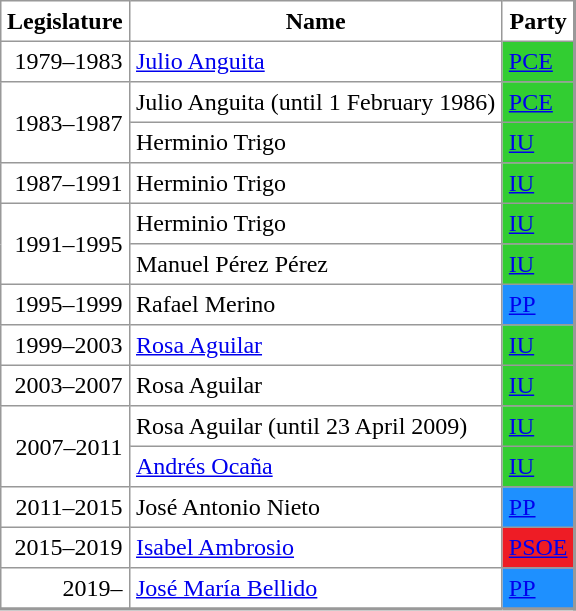<table rules="all" cellspacing="0" cellpadding="4" style="margin:auto; border:1px solid #999; border-right:2px solid #999; border-bottom:2px solid #999;">
<tr>
<th>Legislature</th>
<th>Name</th>
<th>Party</th>
</tr>
<tr>
<td align=right>1979–1983</td>
<td><a href='#'>Julio Anguita</a></td>
<td style="background:#32cd32;"><a href='#'>PCE</a></td>
</tr>
<tr>
<td align=right rowspan=2>1983–1987</td>
<td>Julio Anguita (until 1 February 1986)</td>
<td style="background:#32cd32;"><a href='#'>PCE</a></td>
</tr>
<tr>
<td>Herminio Trigo</td>
<td style="background:#32cd32;"><a href='#'>IU</a></td>
</tr>
<tr>
<td align=right>1987–1991</td>
<td>Herminio Trigo</td>
<td style="background:#32cd32;"><a href='#'>IU</a></td>
</tr>
<tr>
<td align=right rowspan=2>1991–1995</td>
<td>Herminio Trigo</td>
<td style="background:#32cd32;"><a href='#'>IU</a></td>
</tr>
<tr>
<td>Manuel Pérez Pérez</td>
<td style="background:#32cd32;"><a href='#'>IU</a></td>
</tr>
<tr>
<td align=right>1995–1999</td>
<td>Rafael Merino</td>
<td style="background:#1e90ff;"><a href='#'>PP</a></td>
</tr>
<tr>
<td align=right>1999–2003</td>
<td><a href='#'>Rosa Aguilar</a></td>
<td style="background:#32cd32;"><a href='#'>IU</a></td>
</tr>
<tr>
<td align=right>2003–2007</td>
<td>Rosa Aguilar</td>
<td style="background:#32cd32;"><a href='#'>IU</a></td>
</tr>
<tr>
<td align=right rowspan=2>2007–2011</td>
<td>Rosa Aguilar (until 23 April 2009)</td>
<td style="background:#32cd32;"><a href='#'>IU</a></td>
</tr>
<tr>
<td><a href='#'>Andrés Ocaña</a></td>
<td style="background:#32cd32;"><a href='#'>IU</a></td>
</tr>
<tr>
<td align=right>2011–2015</td>
<td>José Antonio Nieto</td>
<td style="background:#1e90ff;"><a href='#'>PP</a></td>
</tr>
<tr>
<td align=right>2015–2019</td>
<td><a href='#'>Isabel Ambrosio</a></td>
<td style="background:#EE1C25;"><a href='#'>PSOE</a></td>
</tr>
<tr>
<td align=right>2019–</td>
<td><a href='#'>José María Bellido</a></td>
<td style="background:#1e90ff;"><a href='#'>PP</a></td>
</tr>
<tr>
</tr>
</table>
